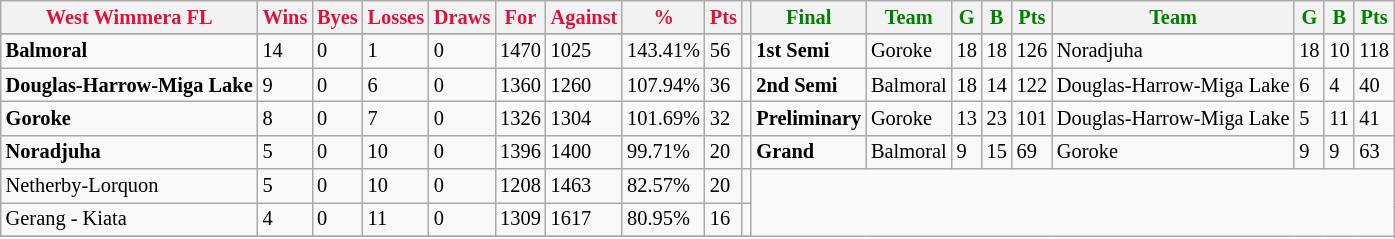<table style="font-size: 85%; text-align: left;" class="wikitable">
<tr>
<th style="color:crimson">West Wimmera FL</th>
<th style="color:crimson">Wins</th>
<th style="color:crimson">Byes</th>
<th style="color:crimson">Losses</th>
<th style="color:crimson">Draws</th>
<th style="color:crimson">For</th>
<th style="color:crimson">Against</th>
<th style="color:crimson">%</th>
<th style="color:crimson">Pts</th>
<th></th>
<th style="color:green">Final</th>
<th style="color:green">Team</th>
<th style="color:green">G</th>
<th style="color:green">B</th>
<th style="color:green">Pts</th>
<th style="color:green">Team</th>
<th style="color:green">G</th>
<th style="color:green">B</th>
<th style="color:green">Pts</th>
</tr>
<tr>
</tr>
<tr>
</tr>
<tr>
<td><strong>	Balmoral	</strong></td>
<td>14</td>
<td>0</td>
<td>1</td>
<td>0</td>
<td>1470</td>
<td>1025</td>
<td>143.41%</td>
<td>56</td>
<td></td>
<td><strong>1st Semi</strong></td>
<td>Goroke</td>
<td>18</td>
<td>18</td>
<td>126</td>
<td>Noradjuha</td>
<td>18</td>
<td>10</td>
<td>118</td>
</tr>
<tr>
<td><strong>	Douglas-Harrow-Miga Lake	</strong></td>
<td>9</td>
<td>0</td>
<td>6</td>
<td>0</td>
<td>1360</td>
<td>1260</td>
<td>107.94%</td>
<td>36</td>
<td></td>
<td><strong>2nd Semi</strong></td>
<td>Balmoral</td>
<td>18</td>
<td>14</td>
<td>122</td>
<td>Douglas-Harrow-Miga Lake</td>
<td>6</td>
<td>4</td>
<td>40</td>
</tr>
<tr>
<td><strong>	Goroke	</strong></td>
<td>8</td>
<td>0</td>
<td>7</td>
<td>0</td>
<td>1326</td>
<td>1304</td>
<td>101.69%</td>
<td>32</td>
<td></td>
<td><strong>Preliminary</strong></td>
<td>Goroke</td>
<td>13</td>
<td>23</td>
<td>101</td>
<td>Douglas-Harrow-Miga Lake</td>
<td>5</td>
<td>11</td>
<td>41</td>
</tr>
<tr>
<td><strong>	Noradjuha	</strong></td>
<td>5</td>
<td>0</td>
<td>10</td>
<td>0</td>
<td>1396</td>
<td>1400</td>
<td>99.71%</td>
<td>20</td>
<td></td>
<td><strong>Grand</strong></td>
<td>Balmoral</td>
<td>9</td>
<td>15</td>
<td>69</td>
<td>Goroke</td>
<td>9</td>
<td>9</td>
<td>63</td>
</tr>
<tr>
<td>Netherby-Lorquon</td>
<td>5</td>
<td>0</td>
<td>10</td>
<td>0</td>
<td>1208</td>
<td>1463</td>
<td>82.57%</td>
<td>20</td>
<td></td>
</tr>
<tr>
<td>Gerang - Kiata</td>
<td>4</td>
<td>0</td>
<td>11</td>
<td>0</td>
<td>1309</td>
<td>1617</td>
<td>80.95%</td>
<td>16</td>
<td></td>
</tr>
<tr>
</tr>
</table>
